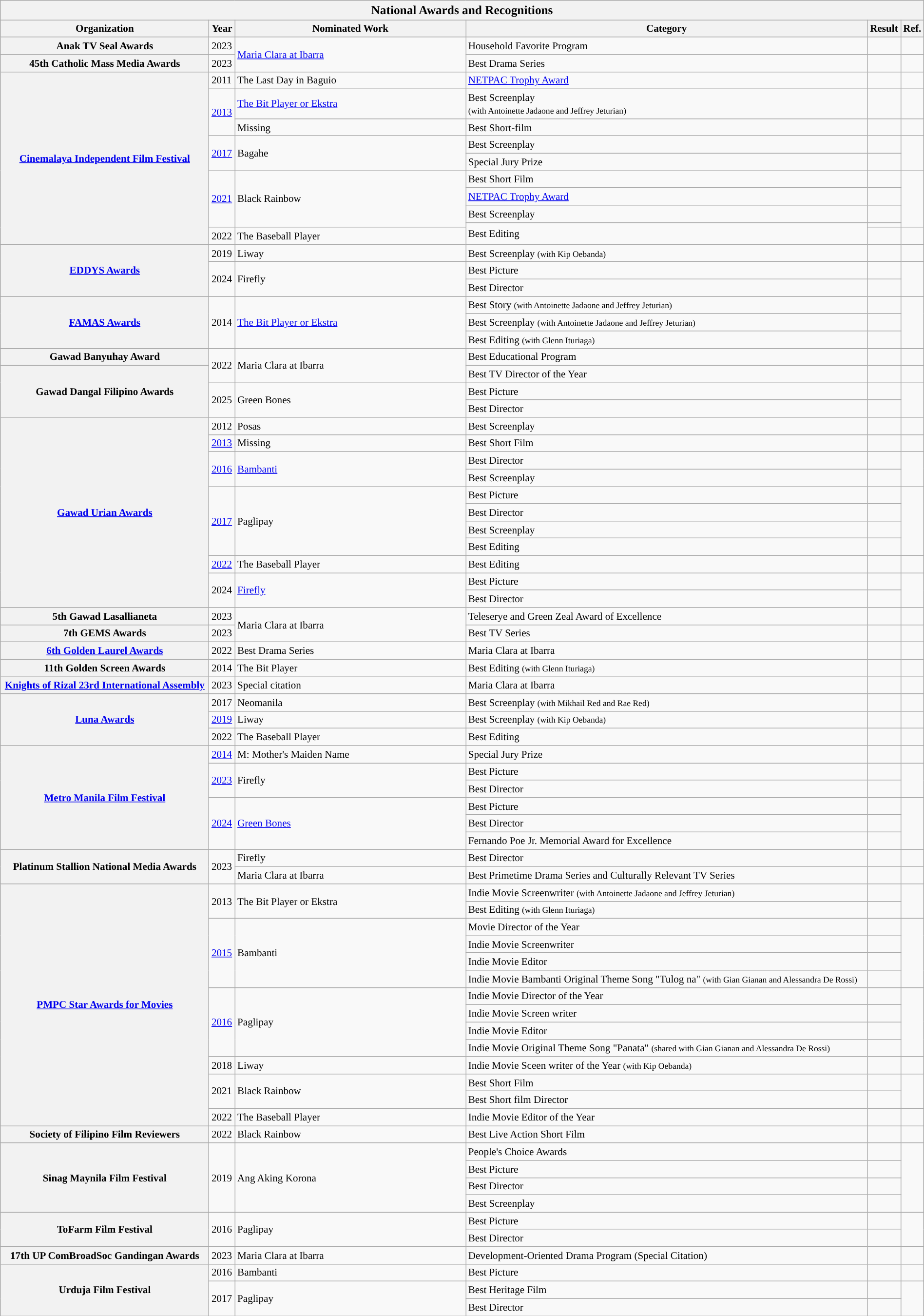<table class="wikitable sortable plainrowheaders" style="font-size:88%; width:100%;">
<tr>
<th colspan=6><big>National Awards and Recognitions</big></th>
</tr>
<tr>
<th>Organization</th>
<th>Year</th>
<th scope="col" width="25%">Nominated Work</th>
<th>Category</th>
<th>Result</th>
<th scope="col" width="2%">Ref.</th>
</tr>
<tr>
<th scope="rowgroup">Anak TV Seal Awards</th>
<td>2023</td>
<td rowspan="2"><a href='#'>Maria Clara at Ibarra</a></td>
<td>Household Favorite Program</td>
<td></td>
<td></td>
</tr>
<tr>
<th scope="rowgroup">45th Catholic Mass Media Awards</th>
<td>2023</td>
<td>Best Drama Series</td>
<td></td>
<td></td>
</tr>
<tr>
<th scope="rowgroup" rowspan="10"><a href='#'>Cinemalaya Independent Film Festival</a></th>
<td>2011</td>
<td>The Last Day in Baguio</td>
<td><a href='#'>NETPAC Trophy Award</a></td>
<td></td>
<td></td>
</tr>
<tr>
<td rowspan="2"><a href='#'>2013</a></td>
<td><a href='#'>The Bit Player or Ekstra</a></td>
<td>Best Screenplay<br><small>(with Antoinette Jadaone and Jeffrey Jeturian)</small></td>
<td></td>
<td></td>
</tr>
<tr>
<td>Missing</td>
<td>Best Short-film</td>
<td></td>
<td></td>
</tr>
<tr>
<td rowspan="2"><a href='#'>2017</a></td>
<td rowspan="2">Bagahe</td>
<td>Best Screenplay</td>
<td></td>
<td rowspan="2"></td>
</tr>
<tr>
<td>Special Jury Prize</td>
<td></td>
</tr>
<tr>
<td rowspan="4"><a href='#'>2021</a></td>
<td rowspan="4">Black Rainbow</td>
<td>Best Short Film</td>
<td></td>
<td rowspan="4"></td>
</tr>
<tr>
<td><a href='#'>NETPAC Trophy Award</a></td>
<td></td>
</tr>
<tr>
<td>Best Screenplay</td>
<td></td>
</tr>
<tr>
<td rowspan="2">Best Editing</td>
<td></td>
</tr>
<tr>
<td>2022</td>
<td>The Baseball Player</td>
<td></td>
<td></td>
</tr>
<tr>
<th scope="rowgroup" rowspan="3"><a href='#'>EDDYS Awards</a></th>
<td>2019</td>
<td>Liway</td>
<td>Best Screenplay <small>(with Kip Oebanda)</small></td>
<td></td>
<td></td>
</tr>
<tr>
<td rowspan="2">2024</td>
<td rowspan="2">Firefly</td>
<td>Best Picture</td>
<td></td>
<td rowspan="2"></td>
</tr>
<tr>
<td>Best Director</td>
<td></td>
</tr>
<tr>
<th scope="rowgroup" rowspan="3"><a href='#'>FAMAS Awards</a></th>
<td rowspan="3">2014</td>
<td rowspan="3"><a href='#'>The Bit Player or Ekstra</a></td>
<td>Best Story <small>(with Antoinette Jadaone and Jeffrey Jeturian)</small></td>
<td></td>
<td rowspan="3"></td>
</tr>
<tr>
<td>Best Screenplay <small>(with Antoinette Jadaone and Jeffrey Jeturian)</small></td>
<td></td>
</tr>
<tr>
<td>Best Editing <small>(with Glenn Ituriaga)</small></td>
<td></td>
</tr>
<tr>
</tr>
<tr>
<th scope="rowgroup">Gawad Banyuhay Award</th>
<td rowspan="2">2022</td>
<td rowspan="2">Maria Clara at Ibarra</td>
<td>Best Educational Program</td>
<td></td>
<td></td>
</tr>
<tr>
<th scope="rowgroup" rowspan="3">Gawad Dangal Filipino Awards</th>
<td>Best TV Director of the Year</td>
<td></td>
<td></td>
</tr>
<tr>
<td rowspan="2">2025</td>
<td rowspan="2">Green Bones</td>
<td>Best Picture</td>
<td></td>
<td rowspan="2"></td>
</tr>
<tr>
<td>Best Director</td>
<td></td>
</tr>
<tr>
<th scope="rowgroup" rowspan="11"><a href='#'>Gawad Urian Awards</a></th>
<td>2012</td>
<td>Posas</td>
<td>Best Screenplay</td>
<td></td>
<td></td>
</tr>
<tr>
<td><a href='#'>2013</a></td>
<td>Missing</td>
<td>Best Short Film</td>
<td></td>
<td></td>
</tr>
<tr>
<td rowspan="2"><a href='#'>2016</a></td>
<td rowspan="2"><a href='#'>Bambanti</a></td>
<td>Best Director</td>
<td></td>
<td rowspan="2"></td>
</tr>
<tr>
<td>Best Screenplay</td>
<td></td>
</tr>
<tr>
<td rowspan="4"><a href='#'>2017</a></td>
<td rowspan="4">Paglipay</td>
<td>Best Picture</td>
<td></td>
<td rowspan="4"></td>
</tr>
<tr>
<td>Best Director</td>
<td></td>
</tr>
<tr>
<td>Best Screenplay</td>
<td></td>
</tr>
<tr>
<td>Best Editing</td>
<td></td>
</tr>
<tr>
<td><a href='#'>2022</a></td>
<td>The Baseball Player</td>
<td>Best Editing</td>
<td></td>
<td></td>
</tr>
<tr>
<td rowspan="2">2024</td>
<td rowspan="2"><a href='#'>Firefly</a></td>
<td>Best Picture</td>
<td></td>
<td rowspan="2"></td>
</tr>
<tr>
<td>Best Director</td>
<td></td>
</tr>
<tr>
<th scope="rowgroup">5th Gawad Lasallianeta</th>
<td>2023</td>
<td rowspan="2">Maria Clara at Ibarra</td>
<td>Teleserye and Green Zeal Award of Excellence</td>
<td></td>
<td></td>
</tr>
<tr>
<th scope="rowgroup">7th GEMS Awards</th>
<td>2023</td>
<td>Best TV Series</td>
<td></td>
<td></td>
</tr>
<tr>
<th scope="rowgroup"><a href='#'>6th Golden Laurel Awards</a></th>
<td>2022</td>
<td>Best Drama  Series</td>
<td>Maria Clara at Ibarra</td>
<td></td>
<td></td>
</tr>
<tr>
<th scope="rowgroup">11th Golden Screen Awards</th>
<td>2014</td>
<td>The Bit Player</td>
<td>Best Editing <small>(with Glenn Ituriaga)</small></td>
<td></td>
<td></td>
</tr>
<tr>
<th scope="rowgroup"><a href='#'>Knights of Rizal 23rd International Assembly</a></th>
<td>2023</td>
<td>Special citation</td>
<td>Maria Clara at Ibarra</td>
<td></td>
<td></td>
</tr>
<tr>
<th scope="rowgroup" rowspan="3"><a href='#'>Luna Awards</a></th>
<td>2017</td>
<td>Neomanila</td>
<td>Best Screenplay <small>(with Mikhail Red and Rae Red)</small></td>
<td></td>
<td></td>
</tr>
<tr>
<td><a href='#'>2019</a></td>
<td>Liway</td>
<td>Best Screenplay <small>(with Kip Oebanda)</small></td>
<td></td>
<td></td>
</tr>
<tr>
<td>2022</td>
<td>The Baseball Player</td>
<td>Best Editing</td>
<td></td>
<td></td>
</tr>
<tr>
<th scope="rowgroup" rowspan="6"><a href='#'>Metro Manila Film Festival</a></th>
<td><a href='#'>2014</a></td>
<td>M: Mother's Maiden Name</td>
<td>Special Jury Prize</td>
<td></td>
<td></td>
</tr>
<tr>
<td rowspan="2"><a href='#'>2023</a></td>
<td rowspan="2">Firefly</td>
<td>Best Picture</td>
<td></td>
<td rowspan="2"></td>
</tr>
<tr>
<td>Best Director</td>
<td></td>
</tr>
<tr>
<td rowspan="3"><a href='#'>2024</a></td>
<td rowspan="3"><a href='#'>Green Bones</a></td>
<td>Best Picture</td>
<td></td>
<td rowspan="3"></td>
</tr>
<tr>
<td>Best Director</td>
<td></td>
</tr>
<tr>
<td>Fernando Poe Jr. Memorial Award for Excellence</td>
<td></td>
</tr>
<tr>
<th scope="rowgroup" rowspan="2">Platinum Stallion National Media Awards</th>
<td rowspan="2">2023</td>
<td>Firefly</td>
<td>Best Director</td>
<td></td>
<td></td>
</tr>
<tr>
<td>Maria Clara at Ibarra</td>
<td>Best Primetime Drama Series and Culturally Relevant TV Series</td>
<td></td>
<td></td>
</tr>
<tr>
<th scope="rowgroup" rowspan="14"><a href='#'>PMPC Star Awards for Movies</a></th>
<td rowspan="2">2013</td>
<td rowspan="2">The Bit Player or Ekstra</td>
<td>Indie Movie Screenwriter <small>(with Antoinette Jadaone and Jeffrey Jeturian)</small></td>
<td></td>
<td rowspan="2"></td>
</tr>
<tr>
<td>Best Editing <small>(with Glenn Ituriaga)</small></td>
<td></td>
</tr>
<tr>
<td rowspan="4"><a href='#'>2015</a></td>
<td rowspan="4">Bambanti</td>
<td>Movie Director of the Year</td>
<td></td>
<td rowspan="4"></td>
</tr>
<tr>
<td>Indie Movie Screenwriter</td>
<td></td>
</tr>
<tr>
<td>Indie Movie Editor</td>
<td></td>
</tr>
<tr>
<td>Indie Movie Bambanti Original Theme Song "Tulog na" <small>(with Gian Gianan and Alessandra De Rossi)</small></td>
<td></td>
</tr>
<tr>
<td rowspan="4"><a href='#'>2016</a></td>
<td rowspan="4">Paglipay</td>
<td>Indie Movie Director of the Year</td>
<td></td>
<td rowspan="4"></td>
</tr>
<tr>
<td>Indie Movie Screen writer</td>
<td></td>
</tr>
<tr>
<td>Indie Movie Editor</td>
<td></td>
</tr>
<tr>
<td>Indie Movie Original Theme Song "Panata" <small>(shared with Gian Gianan and Alessandra De Rossi)</small></td>
<td></td>
</tr>
<tr>
<td>2018</td>
<td>Liway</td>
<td>Indie Movie Sceen writer of the Year <small>(with Kip Oebanda)</small></td>
<td></td>
<td></td>
</tr>
<tr>
<td rowspan="2">2021</td>
<td rowspan="2">Black Rainbow</td>
<td>Best Short Film</td>
<td></td>
<td rowspan="2"></td>
</tr>
<tr>
<td>Best Short film Director</td>
<td></td>
</tr>
<tr>
<td>2022</td>
<td>The Baseball Player</td>
<td>Indie Movie Editor of the Year</td>
<td></td>
<td></td>
</tr>
<tr>
<th scope="rowgroup">Society of Filipino Film Reviewers</th>
<td>2022</td>
<td>Black Rainbow</td>
<td>Best Live Action Short Film</td>
<td></td>
<td></td>
</tr>
<tr>
<th scope="rowgroup" rowspan="4">Sinag Maynila Film Festival</th>
<td rowspan="4">2019</td>
<td rowspan="4">Ang Aking Korona</td>
<td>People's Choice Awards</td>
<td></td>
<td rowspan="4"></td>
</tr>
<tr>
<td>Best Picture</td>
<td></td>
</tr>
<tr>
<td>Best Director</td>
<td></td>
</tr>
<tr>
<td>Best Screenplay</td>
<td></td>
</tr>
<tr>
<th scope="rowgroup" rowspan="2">ToFarm Film Festival</th>
<td rowspan="2">2016</td>
<td rowspan="2">Paglipay</td>
<td>Best Picture</td>
<td></td>
<td rowspan="2"></td>
</tr>
<tr>
<td>Best Director</td>
<td></td>
</tr>
<tr>
<th scope="rowgroup">17th UP ComBroadSoc Gandingan Awards</th>
<td>2023</td>
<td>Maria Clara at Ibarra</td>
<td>Development-Oriented Drama Program (Special Citation)</td>
<td></td>
<td></td>
</tr>
<tr>
<th scope="rowgroup" rowspan="3">Urduja Film Festival</th>
<td>2016</td>
<td>Bambanti</td>
<td>Best Picture</td>
<td></td>
<td></td>
</tr>
<tr>
<td rowspan="2">2017</td>
<td rowspan="2">Paglipay</td>
<td>Best Heritage Film</td>
<td></td>
<td rowspan="2"></td>
</tr>
<tr>
<td>Best Director</td>
<td></td>
</tr>
</table>
